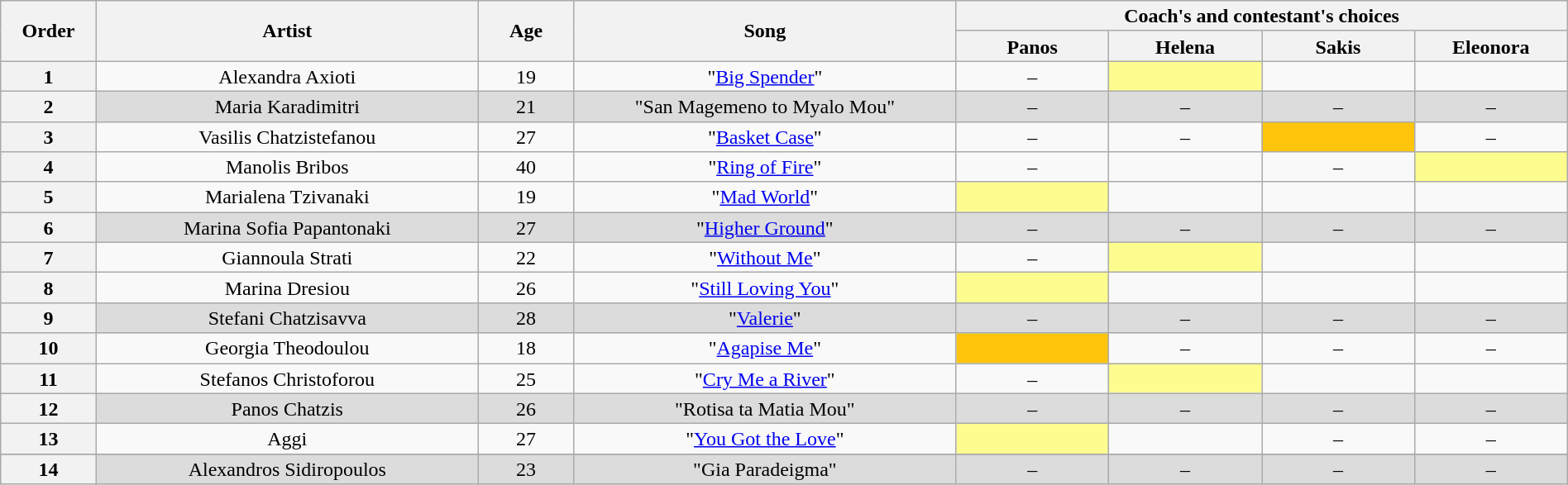<table class="wikitable" style="text-align:center; line-height:17px; width:100%;">
<tr>
<th scope="col" rowspan="2" width="05%">Order</th>
<th scope="col" rowspan="2" width="20%">Artist</th>
<th scope="col" rowspan="2" width="05%">Age</th>
<th scope="col" rowspan="2" width="20%">Song</th>
<th scope="col" colspan="4" width="32%">Coach's and contestant's choices</th>
</tr>
<tr>
<th width="08%">Panos</th>
<th width="08%">Helena</th>
<th width="08%">Sakis</th>
<th width="08%">Eleonora</th>
</tr>
<tr>
<th>1</th>
<td>Alexandra Axioti</td>
<td>19</td>
<td>"<a href='#'>Big Spender</a>"</td>
<td>–</td>
<td style="background: #fdfc8f;"></td>
<td></td>
<td></td>
</tr>
<tr style="background: #DCDCDC;" |>
<th>2</th>
<td>Maria Karadimitri</td>
<td>21</td>
<td>"San Magemeno to Myalo Mou"</td>
<td>–</td>
<td>–</td>
<td>–</td>
<td>–</td>
</tr>
<tr>
<th>3</th>
<td>Vasilis Chatzistefanou</td>
<td>27</td>
<td>"<a href='#'>Basket Case</a>"</td>
<td>–</td>
<td>–</td>
<td style="background: #FFC50C;"></td>
<td>–</td>
</tr>
<tr>
<th>4</th>
<td>Manolis Bribos</td>
<td>40</td>
<td>"<a href='#'>Ring of Fire</a>"</td>
<td>–</td>
<td></td>
<td>–</td>
<td style="background: #fdfc8f;"></td>
</tr>
<tr>
<th>5</th>
<td>Marialena Tzivanaki</td>
<td>19</td>
<td>"<a href='#'>Mad World</a>"</td>
<td style="background: #fdfc8f;"></td>
<td></td>
<td></td>
<td></td>
</tr>
<tr style="background: #DCDCDC;" |>
<th>6</th>
<td>Marina Sofia Papantonaki</td>
<td>27</td>
<td>"<a href='#'>Higher Ground</a>"</td>
<td>–</td>
<td>–</td>
<td>–</td>
<td>–</td>
</tr>
<tr>
<th>7</th>
<td>Giannoula Strati</td>
<td>22</td>
<td>"<a href='#'>Without Me</a>"</td>
<td>–</td>
<td style="background: #fdfc8f;"></td>
<td></td>
<td></td>
</tr>
<tr>
<th>8</th>
<td>Marina Dresiou</td>
<td>26</td>
<td>"<a href='#'>Still Loving You</a>"</td>
<td style="background: #fdfc8f;"></td>
<td></td>
<td></td>
<td></td>
</tr>
<tr style="background: #DCDCDC;" |>
<th>9</th>
<td>Stefani Chatzisavva</td>
<td>28</td>
<td>"<a href='#'>Valerie</a>"</td>
<td>–</td>
<td>–</td>
<td>–</td>
<td>–</td>
</tr>
<tr>
<th>10</th>
<td>Georgia Theodoulou</td>
<td>18</td>
<td>"<a href='#'>Agapise Me</a>"</td>
<td style="background: #FFC50C;"></td>
<td>–</td>
<td>–</td>
<td>–</td>
</tr>
<tr>
<th>11</th>
<td>Stefanos Christoforou</td>
<td>25</td>
<td>"<a href='#'>Cry Me a River</a>"</td>
<td>–</td>
<td style="background: #fdfc8f;"></td>
<td></td>
<td></td>
</tr>
<tr style="background: #DCDCDC;" |>
<th>12</th>
<td>Panos Chatzis</td>
<td>26</td>
<td>"Rotisa ta Matia Mou"</td>
<td>–</td>
<td>–</td>
<td>–</td>
<td>–</td>
</tr>
<tr>
<th>13</th>
<td>Aggi</td>
<td>27</td>
<td>"<a href='#'>You Got the Love</a>"</td>
<td style="background: #fdfc8f;"></td>
<td></td>
<td>–</td>
<td>–</td>
</tr>
<tr>
</tr>
<tr style="background: #DCDCDC;" |>
<th>14</th>
<td>Alexandros Sidiropoulos</td>
<td>23</td>
<td>"Gia Paradeigma"</td>
<td>–</td>
<td>–</td>
<td>–</td>
<td>–</td>
</tr>
</table>
